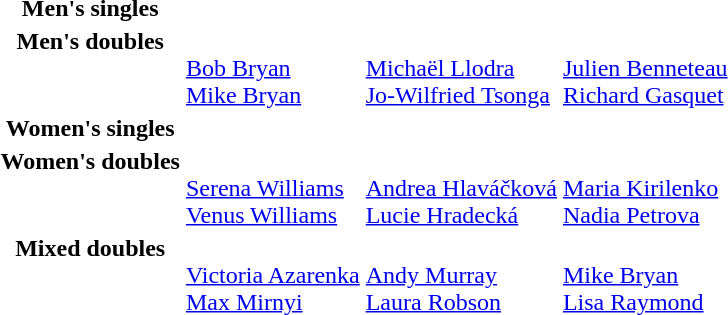<table>
<tr>
<th scope="row">Men's singles<br></th>
<td></td>
<td></td>
<td></td>
</tr>
<tr valign="top">
<th scope="row">Men's doubles<br></th>
<td><br><a href='#'>Bob Bryan</a><br><a href='#'>Mike Bryan</a></td>
<td><br><a href='#'>Michaël Llodra</a><br><a href='#'>Jo-Wilfried Tsonga</a></td>
<td><br><a href='#'>Julien Benneteau</a><br><a href='#'>Richard Gasquet</a></td>
</tr>
<tr>
<th scope="row">Women's singles<br></th>
<td></td>
<td></td>
<td></td>
</tr>
<tr valign="top">
<th scope="row">Women's doubles<br></th>
<td><br><a href='#'>Serena Williams</a><br><a href='#'>Venus Williams</a></td>
<td><br><a href='#'>Andrea Hlaváčková</a><br><a href='#'>Lucie Hradecká</a></td>
<td><br><a href='#'>Maria Kirilenko</a><br><a href='#'>Nadia Petrova</a></td>
</tr>
<tr valign="top">
<th scope="row">Mixed doubles<br></th>
<td><br><a href='#'>Victoria Azarenka</a><br><a href='#'>Max Mirnyi</a></td>
<td><br><a href='#'>Andy Murray</a><br><a href='#'>Laura Robson</a></td>
<td><br><a href='#'>Mike Bryan</a><br><a href='#'>Lisa Raymond</a></td>
</tr>
</table>
